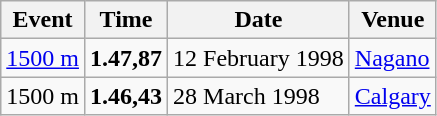<table class='wikitable'>
<tr>
<th>Event</th>
<th>Time</th>
<th>Date</th>
<th>Venue</th>
</tr>
<tr>
<td><a href='#'>1500 m</a></td>
<td><strong>1.47,87</strong></td>
<td>12 February 1998</td>
<td align=left> <a href='#'>Nagano</a></td>
</tr>
<tr>
<td>1500 m</td>
<td><strong>1.46,43</strong></td>
<td>28 March 1998</td>
<td align=left> <a href='#'>Calgary</a></td>
</tr>
</table>
